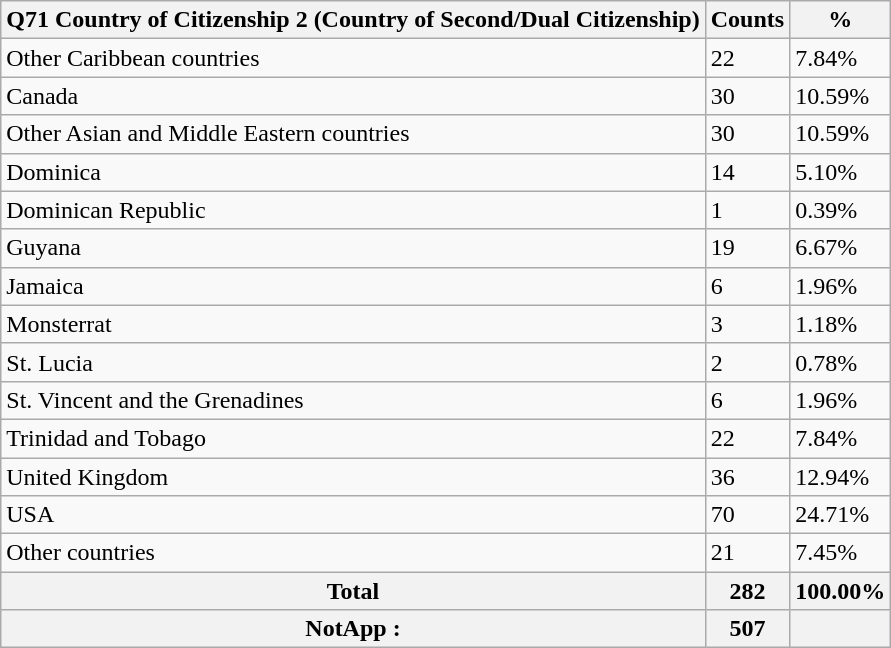<table class="wikitable sortable">
<tr>
<th>Q71 Country of Citizenship 2 (Country of Second/Dual Citizenship)</th>
<th>Counts</th>
<th>%</th>
</tr>
<tr>
<td>Other Caribbean countries</td>
<td>22</td>
<td>7.84%</td>
</tr>
<tr>
<td>Canada</td>
<td>30</td>
<td>10.59%</td>
</tr>
<tr>
<td>Other Asian and Middle Eastern countries</td>
<td>30</td>
<td>10.59%</td>
</tr>
<tr>
<td>Dominica</td>
<td>14</td>
<td>5.10%</td>
</tr>
<tr>
<td>Dominican Republic</td>
<td>1</td>
<td>0.39%</td>
</tr>
<tr>
<td>Guyana</td>
<td>19</td>
<td>6.67%</td>
</tr>
<tr>
<td>Jamaica</td>
<td>6</td>
<td>1.96%</td>
</tr>
<tr>
<td>Monsterrat</td>
<td>3</td>
<td>1.18%</td>
</tr>
<tr>
<td>St. Lucia</td>
<td>2</td>
<td>0.78%</td>
</tr>
<tr>
<td>St. Vincent and the Grenadines</td>
<td>6</td>
<td>1.96%</td>
</tr>
<tr>
<td>Trinidad and Tobago</td>
<td>22</td>
<td>7.84%</td>
</tr>
<tr>
<td>United Kingdom</td>
<td>36</td>
<td>12.94%</td>
</tr>
<tr>
<td>USA</td>
<td>70</td>
<td>24.71%</td>
</tr>
<tr>
<td>Other countries</td>
<td>21</td>
<td>7.45%</td>
</tr>
<tr>
<th>Total</th>
<th>282</th>
<th>100.00%</th>
</tr>
<tr>
<th>NotApp :</th>
<th>507</th>
<th></th>
</tr>
</table>
